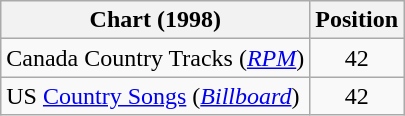<table class="wikitable sortable">
<tr>
<th scope="col">Chart (1998)</th>
<th scope="col">Position</th>
</tr>
<tr>
<td>Canada Country Tracks (<em><a href='#'>RPM</a></em>)</td>
<td align="center">42</td>
</tr>
<tr>
<td>US <a href='#'>Country Songs</a> (<em><a href='#'>Billboard</a></em>)</td>
<td align="center">42</td>
</tr>
</table>
